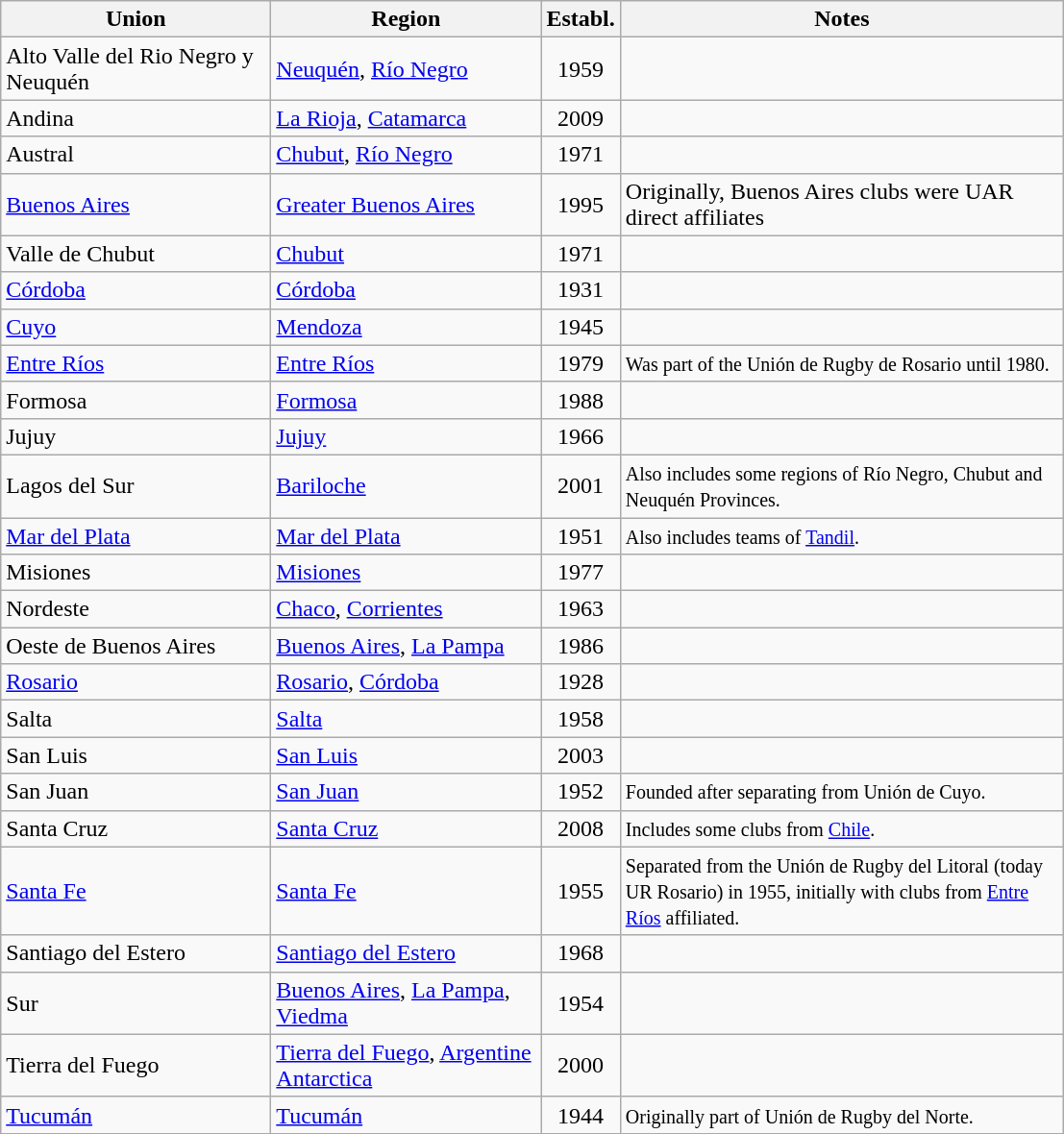<table class="wikitable sortable" style="text-align:left">
<tr>
<th width=180px>Union</th>
<th width=180px>Region</th>
<th width=40px>Establ.</th>
<th width=300px>Notes</th>
</tr>
<tr>
<td>Alto Valle del Rio Negro y Neuquén</td>
<td><a href='#'>Neuquén</a>, <a href='#'>Río Negro</a></td>
<td align=center>1959</td>
<td></td>
</tr>
<tr>
<td>Andina</td>
<td><a href='#'>La Rioja</a>, <a href='#'>Catamarca</a></td>
<td align=center>2009</td>
<td></td>
</tr>
<tr>
<td>Austral</td>
<td><a href='#'>Chubut</a>, <a href='#'>Río Negro</a></td>
<td align=center>1971</td>
<td></td>
</tr>
<tr>
<td><a href='#'>Buenos Aires</a></td>
<td><a href='#'>Greater Buenos Aires</a></td>
<td align=center>1995</td>
<td>Originally, Buenos Aires clubs were UAR direct affiliates</td>
</tr>
<tr>
<td>Valle de Chubut</td>
<td><a href='#'>Chubut</a></td>
<td align=center>1971</td>
<td></td>
</tr>
<tr>
<td><a href='#'>Córdoba</a></td>
<td><a href='#'>Córdoba</a></td>
<td align=center>1931</td>
<td></td>
</tr>
<tr>
<td><a href='#'>Cuyo</a></td>
<td><a href='#'>Mendoza</a></td>
<td align=center>1945</td>
<td></td>
</tr>
<tr>
<td><a href='#'>Entre Ríos</a></td>
<td><a href='#'>Entre Ríos</a></td>
<td align=center>1979</td>
<td><small>Was part of the Unión de Rugby de Rosario until 1980.</small></td>
</tr>
<tr>
<td>Formosa</td>
<td><a href='#'>Formosa</a></td>
<td align=center>1988</td>
<td></td>
</tr>
<tr>
<td>Jujuy</td>
<td><a href='#'>Jujuy</a></td>
<td align=center>1966</td>
<td></td>
</tr>
<tr>
<td>Lagos del Sur</td>
<td><a href='#'>Bariloche</a></td>
<td align=center>2001</td>
<td><small>Also includes some regions of Río Negro, Chubut and Neuquén Provinces.</small></td>
</tr>
<tr>
<td><a href='#'>Mar del Plata</a></td>
<td><a href='#'>Mar del Plata</a></td>
<td align=center>1951</td>
<td><small>Also includes teams of <a href='#'>Tandil</a>.</small></td>
</tr>
<tr>
<td>Misiones</td>
<td><a href='#'>Misiones</a></td>
<td align=center>1977</td>
<td></td>
</tr>
<tr>
<td>Nordeste</td>
<td><a href='#'>Chaco</a>, <a href='#'>Corrientes</a></td>
<td align=center>1963</td>
<td></td>
</tr>
<tr>
<td>Oeste de Buenos Aires</td>
<td><a href='#'>Buenos Aires</a>, <a href='#'>La Pampa</a></td>
<td align=center>1986</td>
<td></td>
</tr>
<tr>
<td><a href='#'>Rosario</a></td>
<td><a href='#'>Rosario</a>, <a href='#'>Córdoba</a></td>
<td align=center>1928</td>
<td></td>
</tr>
<tr>
<td>Salta</td>
<td><a href='#'>Salta</a></td>
<td align=center>1958</td>
<td></td>
</tr>
<tr>
<td>San Luis</td>
<td><a href='#'>San Luis</a></td>
<td align=center>2003</td>
<td></td>
</tr>
<tr>
<td>San Juan</td>
<td><a href='#'>San Juan</a></td>
<td align=center>1952</td>
<td><small>Founded after separating from Unión de Cuyo.</small></td>
</tr>
<tr>
<td>Santa Cruz</td>
<td><a href='#'>Santa Cruz</a></td>
<td align=center>2008</td>
<td><small>Includes some clubs from <a href='#'>Chile</a>.</small></td>
</tr>
<tr>
<td><a href='#'>Santa Fe</a></td>
<td><a href='#'>Santa Fe</a></td>
<td align=center>1955</td>
<td><small>Separated from the Unión de Rugby del Litoral (today UR Rosario) in 1955, initially with clubs from <a href='#'>Entre Ríos</a> affiliated.</small></td>
</tr>
<tr>
<td>Santiago del Estero</td>
<td><a href='#'>Santiago del Estero</a></td>
<td align=center>1968</td>
<td></td>
</tr>
<tr>
<td>Sur</td>
<td><a href='#'>Buenos Aires</a>, <a href='#'>La Pampa</a>, <a href='#'>Viedma</a></td>
<td align=center>1954</td>
<td></td>
</tr>
<tr>
<td>Tierra del Fuego</td>
<td><a href='#'>Tierra del Fuego</a>, <a href='#'>Argentine Antarctica</a></td>
<td align=center>2000</td>
<td></td>
</tr>
<tr>
<td><a href='#'>Tucumán</a></td>
<td><a href='#'>Tucumán</a></td>
<td align=center>1944</td>
<td><small>Originally part of Unión de Rugby del Norte.</small></td>
</tr>
</table>
